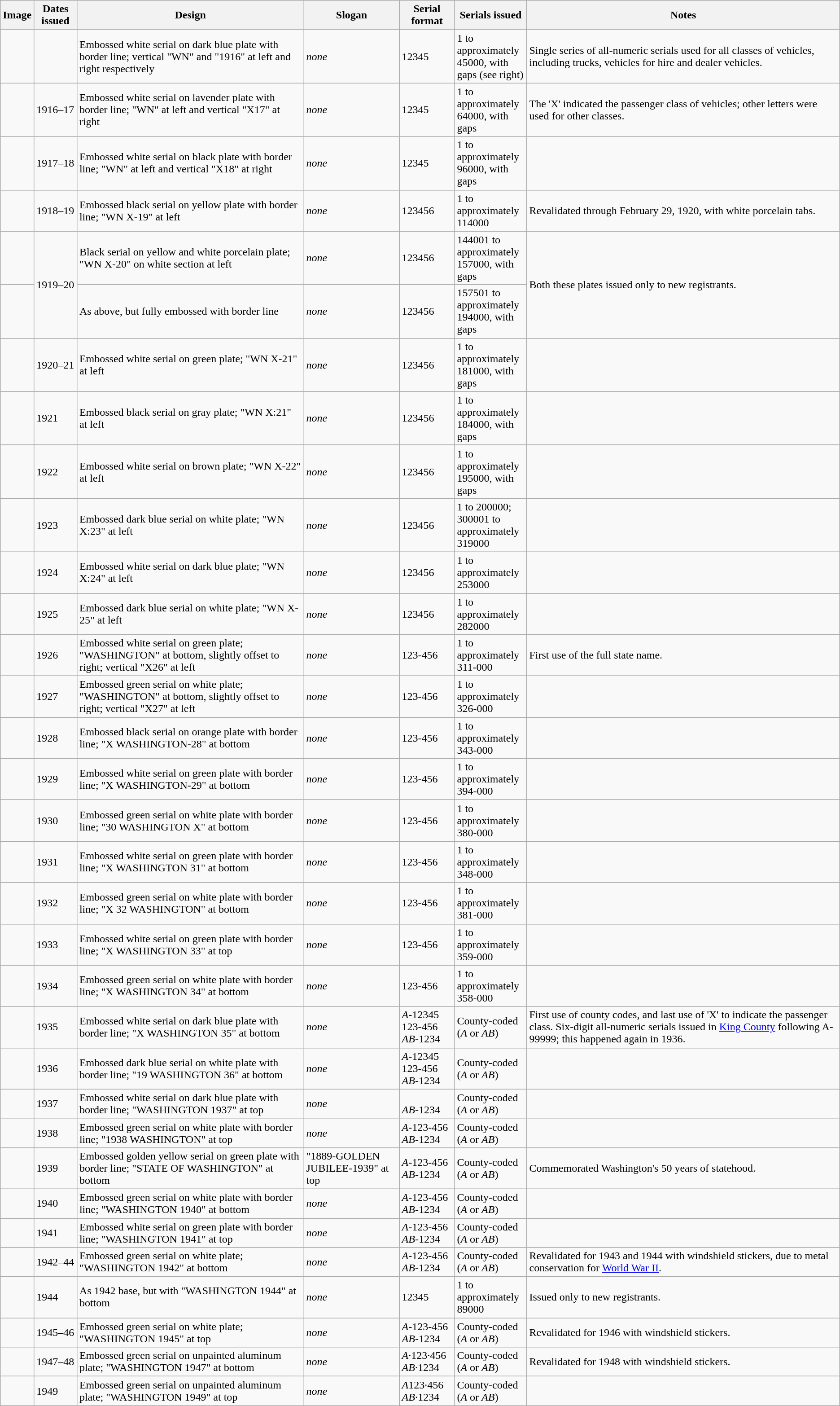<table class="wikitable">
<tr>
<th>Image</th>
<th>Dates issued</th>
<th>Design</th>
<th>Slogan</th>
<th>Serial format</th>
<th style="width:100px;">Serials issued</th>
<th>Notes</th>
</tr>
<tr>
<td></td>
<td></td>
<td>Embossed white serial on dark blue plate with border line; vertical "WN" and "1916" at left and right respectively</td>
<td><em>none</em></td>
<td>12345</td>
<td>1 to approximately 45000, with gaps (see right)</td>
<td>Single series of all-numeric serials used for all classes of vehicles, including trucks, vehicles for hire and dealer vehicles.</td>
</tr>
<tr>
<td></td>
<td>1916–17</td>
<td>Embossed white serial on lavender plate with border line; "WN" at left and vertical "X17" at right</td>
<td><em>none</em></td>
<td>12345</td>
<td>1 to approximately 64000, with gaps</td>
<td>The 'X' indicated the passenger class of vehicles; other letters were used for other classes.</td>
</tr>
<tr>
<td></td>
<td>1917–18</td>
<td>Embossed white serial on black plate with border line; "WN" at left and vertical "X18" at right</td>
<td><em>none</em></td>
<td>12345</td>
<td>1 to approximately 96000, with gaps</td>
<td></td>
</tr>
<tr>
<td></td>
<td>1918–19</td>
<td>Embossed black serial on yellow plate with border line; "WN X-19" at left</td>
<td><em>none</em></td>
<td>123456</td>
<td>1 to approximately 114000</td>
<td>Revalidated through February 29, 1920, with white porcelain tabs.</td>
</tr>
<tr>
<td></td>
<td rowspan="2">1919–20</td>
<td>Black serial on yellow and white porcelain plate; "WN X-20" on white section at left</td>
<td><em>none</em></td>
<td>123456</td>
<td>144001 to approximately 157000, with gaps</td>
<td rowspan="2">Both these plates issued only to new registrants.</td>
</tr>
<tr>
<td></td>
<td>As above, but fully embossed with border line</td>
<td><em>none</em></td>
<td>123456</td>
<td>157501 to approximately 194000, with gaps</td>
</tr>
<tr>
<td></td>
<td>1920–21</td>
<td>Embossed white serial on green plate; "WN X-21" at left</td>
<td><em>none</em></td>
<td>123456</td>
<td>1 to approximately 181000, with gaps</td>
<td></td>
</tr>
<tr>
<td></td>
<td>1921</td>
<td>Embossed black serial on gray plate; "WN X:21" at left</td>
<td><em>none</em></td>
<td>123456</td>
<td>1 to approximately 184000, with gaps</td>
<td></td>
</tr>
<tr>
<td></td>
<td>1922</td>
<td>Embossed white serial on brown plate; "WN X-22" at left</td>
<td><em>none</em></td>
<td>123456</td>
<td>1 to approximately 195000, with gaps</td>
<td></td>
</tr>
<tr>
<td></td>
<td>1923</td>
<td>Embossed dark blue serial on white plate; "WN X:23" at left</td>
<td><em>none</em></td>
<td>123456</td>
<td>1 to 200000; 300001 to approximately 319000</td>
<td></td>
</tr>
<tr>
<td></td>
<td>1924</td>
<td>Embossed white serial on dark blue plate; "WN X:24" at left</td>
<td><em>none</em></td>
<td>123456</td>
<td>1 to approximately 253000</td>
<td></td>
</tr>
<tr>
<td></td>
<td>1925</td>
<td>Embossed dark blue serial on white plate; "WN X-25" at left</td>
<td><em>none</em></td>
<td>123456</td>
<td>1 to approximately 282000</td>
<td></td>
</tr>
<tr>
<td></td>
<td>1926</td>
<td>Embossed white serial on green plate; "WASHINGTON" at bottom, slightly offset to right; vertical "X26" at left</td>
<td><em>none</em></td>
<td>123-456</td>
<td>1 to approximately 311-000</td>
<td>First use of the full state name.</td>
</tr>
<tr>
<td></td>
<td>1927</td>
<td>Embossed green serial on white plate; "WASHINGTON" at bottom, slightly offset to right; vertical "X27" at left</td>
<td><em>none</em></td>
<td>123-456</td>
<td>1 to approximately 326-000</td>
<td></td>
</tr>
<tr>
<td></td>
<td>1928</td>
<td>Embossed black serial on orange plate with border line; "X WASHINGTON-28" at bottom</td>
<td><em>none</em></td>
<td>123-456</td>
<td>1 to approximately 343-000</td>
<td></td>
</tr>
<tr>
<td></td>
<td>1929</td>
<td>Embossed white serial on green plate with border line; "X WASHINGTON-29" at bottom</td>
<td><em>none</em></td>
<td>123-456</td>
<td>1 to approximately 394-000</td>
<td></td>
</tr>
<tr>
<td></td>
<td>1930</td>
<td>Embossed green serial on white plate with border line; "30 WASHINGTON X" at bottom</td>
<td><em>none</em></td>
<td>123-456</td>
<td>1 to approximately 380-000</td>
<td></td>
</tr>
<tr>
<td></td>
<td>1931</td>
<td>Embossed white serial on green plate with border line; "X WASHINGTON 31" at bottom</td>
<td><em>none</em></td>
<td>123-456</td>
<td>1 to approximately 348-000</td>
<td></td>
</tr>
<tr>
<td></td>
<td>1932</td>
<td>Embossed green serial on white plate with border line; "X 32 WASHINGTON" at bottom</td>
<td><em>none</em></td>
<td>123-456</td>
<td>1 to approximately 381-000</td>
<td></td>
</tr>
<tr>
<td></td>
<td>1933</td>
<td>Embossed white serial on green plate with border line; "X WASHINGTON 33" at top</td>
<td><em>none</em></td>
<td>123-456</td>
<td>1 to approximately 359-000</td>
<td></td>
</tr>
<tr>
<td></td>
<td>1934</td>
<td>Embossed green serial on white plate with border line; "X WASHINGTON 34" at bottom</td>
<td><em>none</em></td>
<td>123-456</td>
<td>1 to approximately 358-000</td>
<td></td>
</tr>
<tr>
<td></td>
<td>1935</td>
<td>Embossed white serial on dark blue plate with border line; "X WASHINGTON 35" at bottom</td>
<td><em>none</em></td>
<td><em>A</em>-12345<br>123-456<br><em>AB</em>-1234</td>
<td>County-coded<br>(<em>A</em> or <em>AB</em>)</td>
<td>First use of county codes, and last use of 'X' to indicate the passenger class. Six-digit all-numeric serials issued in <a href='#'>King County</a> following A-99999; this happened again in 1936.</td>
</tr>
<tr>
<td></td>
<td>1936</td>
<td>Embossed dark blue serial on white plate with border line; "19 WASHINGTON 36" at bottom</td>
<td><em>none</em></td>
<td><em>A</em>-12345<br>123-456<br><em>AB</em>-1234</td>
<td>County-coded<br>(<em>A</em> or <em>AB</em>)</td>
<td></td>
</tr>
<tr>
<td></td>
<td>1937</td>
<td>Embossed white serial on dark blue plate with border line; "WASHINGTON 1937" at top</td>
<td><em>none</em></td>
<td><br><em>AB</em>-1234</td>
<td>County-coded<br>(<em>A</em> or <em>AB</em>)</td>
<td></td>
</tr>
<tr>
<td></td>
<td>1938</td>
<td>Embossed green serial on white plate with border line; "1938 WASHINGTON" at top</td>
<td><em>none</em></td>
<td><em>A</em>-123-456<br><em>AB</em>-1234</td>
<td>County-coded<br>(<em>A</em> or <em>AB</em>)</td>
<td></td>
</tr>
<tr>
<td></td>
<td>1939</td>
<td>Embossed golden yellow serial on green plate with border line; "STATE OF WASHINGTON" at bottom</td>
<td>"1889-GOLDEN JUBILEE-1939" at top</td>
<td><em>A</em>-123-456<br><em>AB</em>-1234</td>
<td>County-coded<br>(<em>A</em> or <em>AB</em>)</td>
<td>Commemorated Washington's 50 years of statehood.</td>
</tr>
<tr>
<td></td>
<td>1940</td>
<td>Embossed green serial on white plate with border line;  "WASHINGTON 1940" at bottom</td>
<td><em>none</em></td>
<td><em>A</em>-123-456<br><em>AB</em>-1234</td>
<td>County-coded<br>(<em>A</em> or <em>AB</em>)</td>
<td></td>
</tr>
<tr>
<td></td>
<td>1941</td>
<td>Embossed white serial on green plate with border line;  "WASHINGTON 1941" at top</td>
<td><em>none</em></td>
<td><em>A</em>-123-456<br><em>AB</em>-1234</td>
<td>County-coded<br>(<em>A</em> or <em>AB</em>)</td>
<td></td>
</tr>
<tr>
<td></td>
<td>1942–44</td>
<td>Embossed green serial on white plate; "WASHINGTON 1942" at bottom</td>
<td><em>none</em></td>
<td><em>A</em>-123-456<br><em>AB</em>-1234</td>
<td>County-coded<br>(<em>A</em> or <em>AB</em>)</td>
<td>Revalidated for 1943 and 1944 with windshield stickers, due to metal conservation for <a href='#'>World War II</a>.</td>
</tr>
<tr>
<td></td>
<td>1944</td>
<td>As 1942 base, but with "WASHINGTON 1944" at bottom</td>
<td><em>none</em></td>
<td>12345</td>
<td>1 to approximately 89000</td>
<td>Issued only to new registrants.</td>
</tr>
<tr>
<td></td>
<td>1945–46</td>
<td>Embossed green serial on white plate; "WASHINGTON 1945" at top</td>
<td><em>none</em></td>
<td><em>A</em>-123-456<br><em>AB</em>-1234</td>
<td>County-coded<br>(<em>A</em> or <em>AB</em>)</td>
<td>Revalidated for 1946 with windshield stickers.</td>
</tr>
<tr>
<td></td>
<td>1947–48</td>
<td>Embossed green serial on unpainted aluminum plate; "WASHINGTON 1947" at bottom</td>
<td><em>none</em></td>
<td><em>A</em>·123·456<br><em>AB</em>·1234</td>
<td>County-coded<br>(<em>A</em> or <em>AB</em>)</td>
<td>Revalidated for 1948 with windshield stickers.</td>
</tr>
<tr>
<td></td>
<td>1949</td>
<td>Embossed green serial on unpainted aluminum plate; "WASHINGTON 1949" at top</td>
<td><em>none</em></td>
<td><em>A</em>123·456<br><em>AB</em>·1234</td>
<td>County-coded<br>(<em>A</em> or <em>AB</em>)</td>
<td></td>
</tr>
</table>
